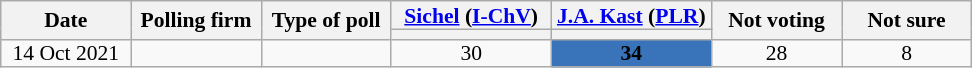<table class="wikitable sortable mw-collapsible mw-collapsed" style=text-align:center;font-size:90%;line-height:12px>
<tr>
<th rowspan="2" width=80px>Date</th>
<th rowspan="2" width=80px>Polling firm</th>
<th rowspan="2" width=80px>Type of poll</th>
<th width=100px><a href='#'>Sichel</a> (<a href='#'>I-ChV</a>)</th>
<th width=100px><a href='#'>J.A. Kast</a> (<a href='#'>PLR</a>)</th>
<th rowspan="2" width=80px>Not voting</th>
<th rowspan="2" width=80px>Not sure</th>
</tr>
<tr>
<th style=background:></th>
<th style=background:></th>
</tr>
<tr>
<td>14 Oct 2021</td>
<td></td>
<td></td>
<td>30</td>
<td style="background:#3973B9;"><strong>34</strong></td>
<td>28</td>
<td>8</td>
</tr>
</table>
